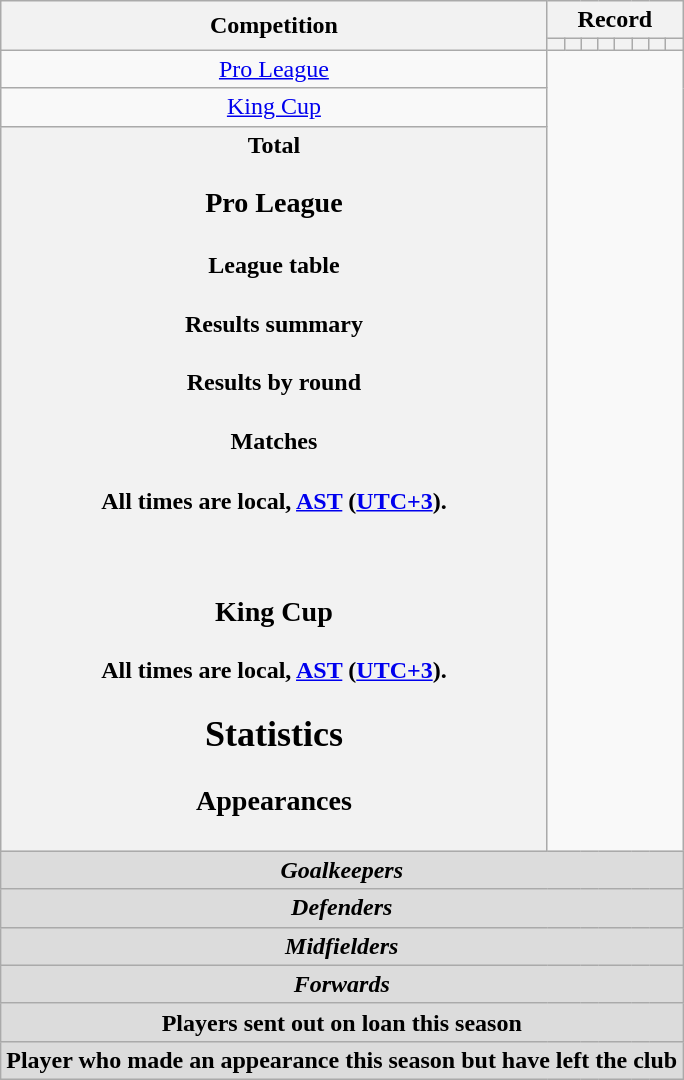<table class="wikitable" style="text-align: center">
<tr>
<th rowspan=2>Competition</th>
<th colspan=8>Record</th>
</tr>
<tr>
<th></th>
<th></th>
<th></th>
<th></th>
<th></th>
<th></th>
<th></th>
<th></th>
</tr>
<tr>
<td><a href='#'>Pro League</a><br></td>
</tr>
<tr>
<td><a href='#'>King Cup</a><br></td>
</tr>
<tr>
<th>Total<br>
<h3>Pro League</h3><h4>League table</h4><h4>Results summary</h4>
<h4>Results by round</h4><h4>Matches</h4>All times are local, <a href='#'>AST</a> (<a href='#'>UTC+3</a>).<br>


<br>




























<br><h3>King Cup</h3>
All times are local, <a href='#'>AST</a> (<a href='#'>UTC+3</a>).<br>


<h2>Statistics</h2><h3>Appearances</h3></th>
</tr>
<tr>
<th colspan=10 style=background:#dcdcdc; text-align:center><em>Goalkeepers</em><br>

</th>
</tr>
<tr>
<th colspan=10 style=background:#dcdcdc; text-align:center><em>Defenders</em><br>







</th>
</tr>
<tr>
<th colspan=10 style=background:#dcdcdc; text-align:center><em>Midfielders</em><br>












</th>
</tr>
<tr>
<th colspan=10 style=background:#dcdcdc; text-align:center><em>Forwards</em><br>
</th>
</tr>
<tr>
<th colspan=18 style=background:#dcdcdc; text-align:center>Players sent out on loan this season<br>


</th>
</tr>
<tr>
<th colspan=18 style=background:#dcdcdc; text-align:center>Player who made an appearance this season but have left the club<br>



</th>
</tr>
</table>
